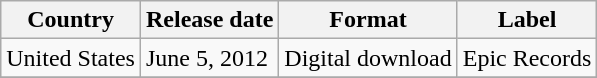<table class="wikitable plainrowheaders">
<tr>
<th scope="col">Country</th>
<th scope="col">Release date</th>
<th scope="col">Format</th>
<th scope="col">Label</th>
</tr>
<tr>
<td>United States</td>
<td>June 5, 2012</td>
<td>Digital download</td>
<td>Epic Records</td>
</tr>
<tr>
</tr>
</table>
